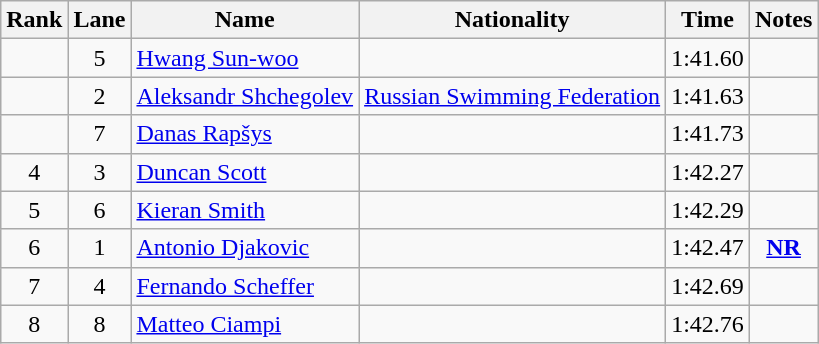<table class="wikitable sortable" style="text-align:center">
<tr>
<th>Rank</th>
<th>Lane</th>
<th>Name</th>
<th>Nationality</th>
<th>Time</th>
<th>Notes</th>
</tr>
<tr>
<td></td>
<td>5</td>
<td align=left><a href='#'>Hwang Sun-woo</a></td>
<td align=left></td>
<td>1:41.60</td>
<td></td>
</tr>
<tr>
<td></td>
<td>2</td>
<td align=left><a href='#'>Aleksandr Shchegolev</a></td>
<td align=left><a href='#'>Russian Swimming Federation</a></td>
<td>1:41.63</td>
<td></td>
</tr>
<tr>
<td></td>
<td>7</td>
<td align=left><a href='#'>Danas Rapšys</a></td>
<td align=left></td>
<td>1:41.73</td>
<td></td>
</tr>
<tr>
<td>4</td>
<td>3</td>
<td align=left><a href='#'>Duncan Scott</a></td>
<td align=left></td>
<td>1:42.27</td>
<td></td>
</tr>
<tr>
<td>5</td>
<td>6</td>
<td align=left><a href='#'>Kieran Smith</a></td>
<td align=left></td>
<td>1:42.29</td>
<td></td>
</tr>
<tr>
<td>6</td>
<td>1</td>
<td align=left><a href='#'>Antonio Djakovic</a></td>
<td align=left></td>
<td>1:42.47</td>
<td><strong><a href='#'>NR</a></strong></td>
</tr>
<tr>
<td>7</td>
<td>4</td>
<td align=left><a href='#'>Fernando Scheffer</a></td>
<td align=left></td>
<td>1:42.69</td>
<td></td>
</tr>
<tr>
<td>8</td>
<td>8</td>
<td align=left><a href='#'>Matteo Ciampi</a></td>
<td align=left></td>
<td>1:42.76</td>
<td></td>
</tr>
</table>
